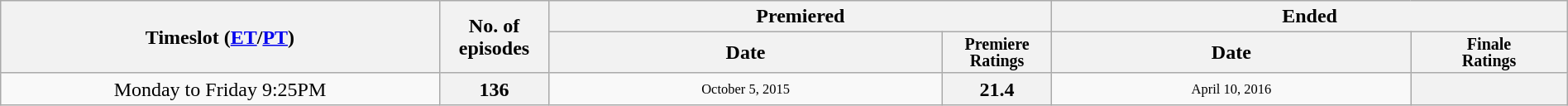<table class="wikitable plainrowheaders" style="text-align:center; width:100%;">
<tr>
<th scope="col" style="width:28%;" rowspan="2">Timeslot (<a href='#'>ET</a>/<a href='#'>PT</a>)</th>
<th scope="col" style="width:7%;" rowspan="2">No. of<br>episodes</th>
<th scope="col" colspan=2>Premiered</th>
<th scope="col" colspan=2>Ended</th>
</tr>
<tr>
<th scope="col">Date</th>
<th scope="col" span style="width:7%; font-size:smaller; line-height:100%;">Premiere<br>Ratings</th>
<th scope="col">Date</th>
<th scope="col" span style="width:10%; font-size:smaller; line-height:100%;">Finale<br>Ratings</th>
</tr>
<tr>
<td>Monday to Friday 9:25PM</td>
<th>136</th>
<td style="font-size:11px;line-height:110%">October 5, 2015</td>
<th>21.4</th>
<td style="font-size:11px;line-height:110%">April 10, 2016</td>
<th></th>
</tr>
</table>
